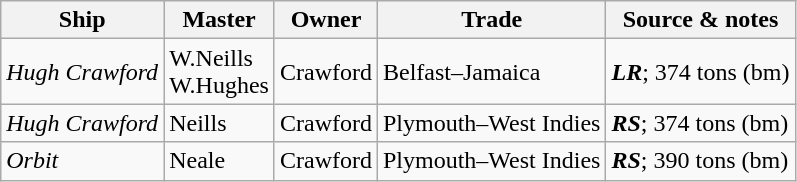<table class="sortable wikitable">
<tr>
<th>Ship</th>
<th>Master</th>
<th>Owner</th>
<th>Trade</th>
<th>Source & notes</th>
</tr>
<tr>
<td><em>Hugh Crawford</em></td>
<td>W.Neills<br>W.Hughes</td>
<td>Crawford</td>
<td>Belfast–Jamaica</td>
<td><strong><em>LR</em></strong>; 374 tons (bm)</td>
</tr>
<tr>
<td><em>Hugh Crawford</em></td>
<td>Neills</td>
<td>Crawford</td>
<td>Plymouth–West Indies</td>
<td><strong><em>RS</em></strong>; 374 tons (bm)</td>
</tr>
<tr>
<td><em>Orbit</em></td>
<td>Neale</td>
<td>Crawford</td>
<td>Plymouth–West Indies</td>
<td><strong><em>RS</em></strong>; 390 tons (bm)</td>
</tr>
</table>
